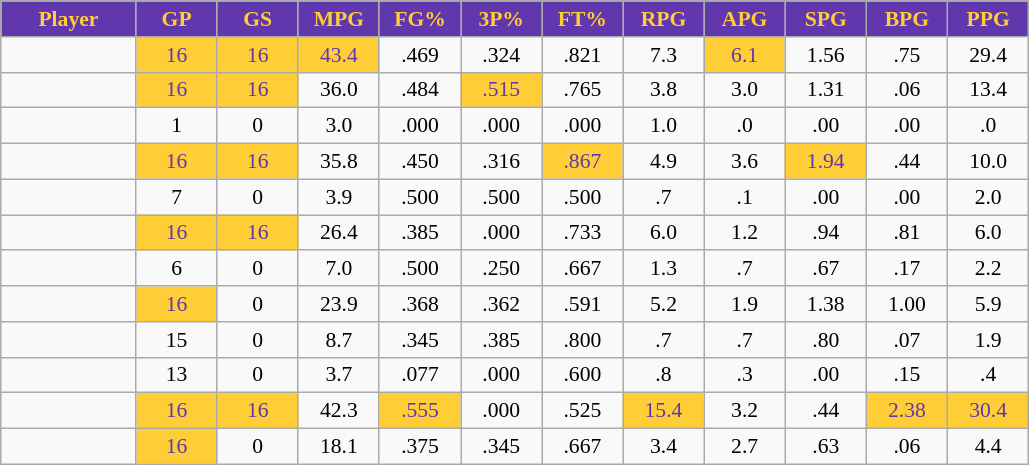<table class="wikitable sortable" style="font-size:90%; text-align:center;">
<tr>
<th style="background:#6137ad;color:#ffcd35;" width="10%">Player</th>
<th style="background:#6137ad;color:#ffcd35;" width="6%">GP</th>
<th style="background:#6137ad;color:#ffcd35;" width="6%">GS</th>
<th style="background:#6137ad;color:#ffcd35;" width="6%">MPG</th>
<th style="background:#6137ad;color:#ffcd35;" width="6%">FG%</th>
<th style="background:#6137ad;color:#ffcd35;" width="6%">3P%</th>
<th style="background:#6137ad;color:#ffcd35;" width="6%">FT%</th>
<th style="background:#6137ad;color:#ffcd35;" width="6%">RPG</th>
<th style="background:#6137ad;color:#ffcd35;" width="6%">APG</th>
<th style="background:#6137ad;color:#ffcd35;" width="6%">SPG</th>
<th style="background:#6137ad;color:#ffcd35;" width="6%">BPG</th>
<th style="background:#6137ad;color:#ffcd35;" width="6%">PPG</th>
</tr>
<tr>
<td></td>
<td style="background:#ffcd35;color:#6137ad;">16</td>
<td style="background:#ffcd35;color:#6137ad;">16</td>
<td style="background:#ffcd35;color:#6137ad;">43.4</td>
<td>.469</td>
<td>.324</td>
<td>.821</td>
<td>7.3</td>
<td style="background:#ffcd35;color:#6137ad;">6.1</td>
<td>1.56</td>
<td>.75</td>
<td>29.4</td>
</tr>
<tr>
<td></td>
<td style="background:#ffcd35;color:#6137ad;">16</td>
<td style="background:#ffcd35;color:#6137ad;">16</td>
<td>36.0</td>
<td>.484</td>
<td style="background:#ffcd35;color:#6137ad;">.515</td>
<td>.765</td>
<td>3.8</td>
<td>3.0</td>
<td>1.31</td>
<td>.06</td>
<td>13.4</td>
</tr>
<tr>
<td></td>
<td>1</td>
<td>0</td>
<td>3.0</td>
<td>.000</td>
<td>.000</td>
<td>.000</td>
<td>1.0</td>
<td>.0</td>
<td>.00</td>
<td>.00</td>
<td>.0</td>
</tr>
<tr>
<td></td>
<td style="background:#ffcd35;color:#6137ad;">16</td>
<td style="background:#ffcd35;color:#6137ad;">16</td>
<td>35.8</td>
<td>.450</td>
<td>.316</td>
<td style="background:#ffcd35;color:#6137ad;">.867</td>
<td>4.9</td>
<td>3.6</td>
<td style="background:#ffcd35;color:#6137ad;">1.94</td>
<td>.44</td>
<td>10.0</td>
</tr>
<tr>
<td></td>
<td>7</td>
<td>0</td>
<td>3.9</td>
<td>.500</td>
<td>.500</td>
<td>.500</td>
<td>.7</td>
<td>.1</td>
<td>.00</td>
<td>.00</td>
<td>2.0</td>
</tr>
<tr>
<td></td>
<td style="background:#ffcd35;color:#6137ad;">16</td>
<td style="background:#ffcd35;color:#6137ad;">16</td>
<td>26.4</td>
<td>.385</td>
<td>.000</td>
<td>.733</td>
<td>6.0</td>
<td>1.2</td>
<td>.94</td>
<td>.81</td>
<td>6.0</td>
</tr>
<tr>
<td></td>
<td>6</td>
<td>0</td>
<td>7.0</td>
<td>.500</td>
<td>.250</td>
<td>.667</td>
<td>1.3</td>
<td>.7</td>
<td>.67</td>
<td>.17</td>
<td>2.2</td>
</tr>
<tr>
<td></td>
<td style="background:#ffcd35;color:#6137ad;">16</td>
<td>0</td>
<td>23.9</td>
<td>.368</td>
<td>.362</td>
<td>.591</td>
<td>5.2</td>
<td>1.9</td>
<td>1.38</td>
<td>1.00</td>
<td>5.9</td>
</tr>
<tr>
<td></td>
<td>15</td>
<td>0</td>
<td>8.7</td>
<td>.345</td>
<td>.385</td>
<td>.800</td>
<td>.7</td>
<td>.7</td>
<td>.80</td>
<td>.07</td>
<td>1.9</td>
</tr>
<tr>
<td></td>
<td>13</td>
<td>0</td>
<td>3.7</td>
<td>.077</td>
<td>.000</td>
<td>.600</td>
<td>.8</td>
<td>.3</td>
<td>.00</td>
<td>.15</td>
<td>.4</td>
</tr>
<tr>
<td></td>
<td style="background:#ffcd35;color:#6137ad;">16</td>
<td style="background:#ffcd35;color:#6137ad;">16</td>
<td>42.3</td>
<td style="background:#ffcd35;color:#6137ad;">.555</td>
<td>.000</td>
<td>.525</td>
<td style="background:#ffcd35;color:#6137ad;">15.4</td>
<td>3.2</td>
<td>.44</td>
<td style="background:#ffcd35;color:#6137ad;">2.38</td>
<td style="background:#ffcd35;color:#6137ad;">30.4</td>
</tr>
<tr>
<td></td>
<td style="background:#ffcd35;color:#6137ad;">16</td>
<td>0</td>
<td>18.1</td>
<td>.375</td>
<td>.345</td>
<td>.667</td>
<td>3.4</td>
<td>2.7</td>
<td>.63</td>
<td>.06</td>
<td>4.4</td>
</tr>
</table>
